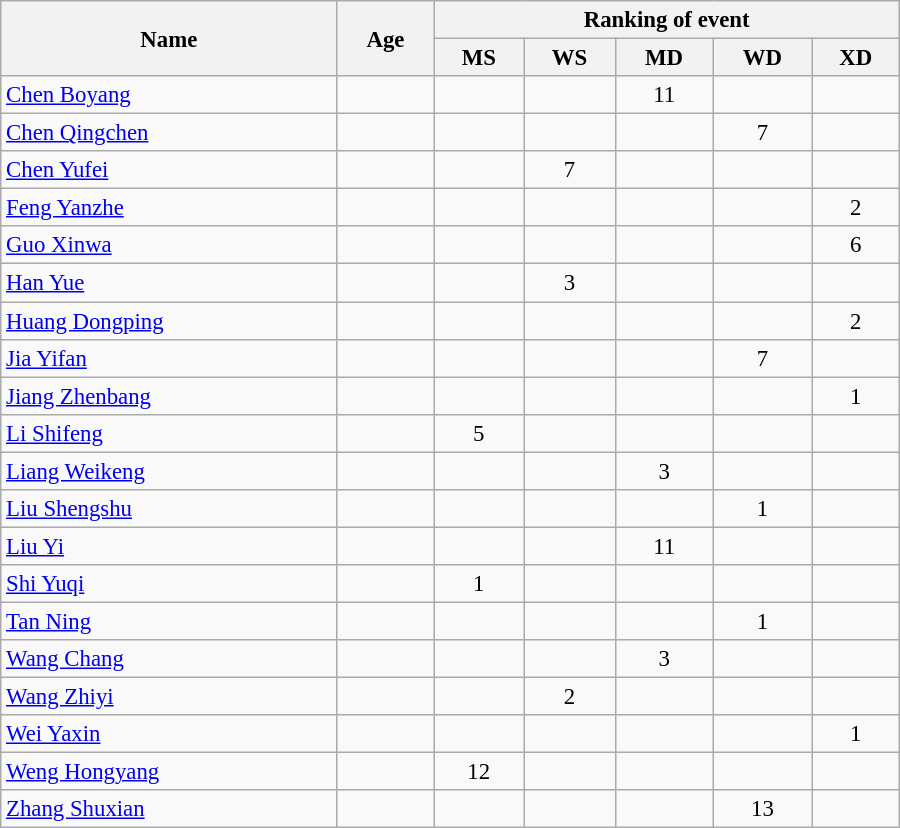<table class="wikitable" style="width:600px; font-size:95%; text-align:center">
<tr>
<th rowspan="2" align="left">Name</th>
<th rowspan="2" align="left">Age</th>
<th colspan="5" align="center">Ranking of event</th>
</tr>
<tr>
<th align="left">MS</th>
<th align="left">WS</th>
<th align="left">MD</th>
<th align="left">WD</th>
<th align="left">XD</th>
</tr>
<tr>
<td align="left"><a href='#'>Chen Boyang</a></td>
<td align="left"></td>
<td></td>
<td></td>
<td>11</td>
<td></td>
<td></td>
</tr>
<tr>
<td align="left"><a href='#'>Chen Qingchen</a></td>
<td align="left"></td>
<td></td>
<td></td>
<td></td>
<td>7</td>
<td></td>
</tr>
<tr>
<td align="left"><a href='#'>Chen Yufei</a></td>
<td align="left"></td>
<td></td>
<td>7</td>
<td></td>
<td></td>
<td></td>
</tr>
<tr>
<td align="left"><a href='#'>Feng Yanzhe</a></td>
<td align="left"></td>
<td></td>
<td></td>
<td></td>
<td></td>
<td>2</td>
</tr>
<tr>
<td align="left"><a href='#'>Guo Xinwa</a></td>
<td align="left"></td>
<td></td>
<td></td>
<td></td>
<td></td>
<td>6</td>
</tr>
<tr>
<td align="left"><a href='#'>Han Yue</a></td>
<td align="left"></td>
<td></td>
<td>3</td>
<td></td>
<td></td>
<td></td>
</tr>
<tr>
<td align="left"><a href='#'>Huang Dongping</a></td>
<td align="left"></td>
<td></td>
<td></td>
<td></td>
<td></td>
<td>2</td>
</tr>
<tr>
<td align="left"><a href='#'>Jia Yifan</a></td>
<td align="left"></td>
<td></td>
<td></td>
<td></td>
<td>7</td>
<td></td>
</tr>
<tr>
<td align="left"><a href='#'>Jiang Zhenbang</a></td>
<td align="left"></td>
<td></td>
<td></td>
<td></td>
<td></td>
<td>1</td>
</tr>
<tr>
<td align="left"><a href='#'>Li Shifeng</a></td>
<td align="left"></td>
<td>5</td>
<td></td>
<td></td>
<td></td>
<td></td>
</tr>
<tr>
<td align="left"><a href='#'>Liang Weikeng</a></td>
<td align="left"></td>
<td></td>
<td></td>
<td>3</td>
<td></td>
<td></td>
</tr>
<tr>
<td align="left"><a href='#'>Liu Shengshu</a></td>
<td align="left"></td>
<td></td>
<td></td>
<td></td>
<td>1</td>
<td></td>
</tr>
<tr>
<td align="left"><a href='#'>Liu Yi</a></td>
<td align="left"></td>
<td></td>
<td></td>
<td>11</td>
<td></td>
<td></td>
</tr>
<tr>
<td align="left"><a href='#'>Shi Yuqi</a></td>
<td align="left"></td>
<td>1</td>
<td></td>
<td></td>
<td></td>
<td></td>
</tr>
<tr>
<td align="left"><a href='#'>Tan Ning</a></td>
<td align="left"></td>
<td></td>
<td></td>
<td></td>
<td>1</td>
<td></td>
</tr>
<tr>
<td align="left"><a href='#'>Wang Chang</a></td>
<td align="left"></td>
<td></td>
<td></td>
<td>3</td>
<td></td>
<td></td>
</tr>
<tr>
<td align="left"><a href='#'>Wang Zhiyi</a></td>
<td align="left"></td>
<td></td>
<td>2</td>
<td></td>
<td></td>
<td></td>
</tr>
<tr>
<td align="left"><a href='#'>Wei Yaxin</a></td>
<td align="left"></td>
<td></td>
<td></td>
<td></td>
<td></td>
<td>1</td>
</tr>
<tr>
<td align="left"><a href='#'>Weng Hongyang</a></td>
<td align="left"></td>
<td>12</td>
<td></td>
<td></td>
<td></td>
<td></td>
</tr>
<tr>
<td align="left"><a href='#'>Zhang Shuxian</a></td>
<td align="left"></td>
<td></td>
<td></td>
<td></td>
<td>13</td>
<td></td>
</tr>
</table>
